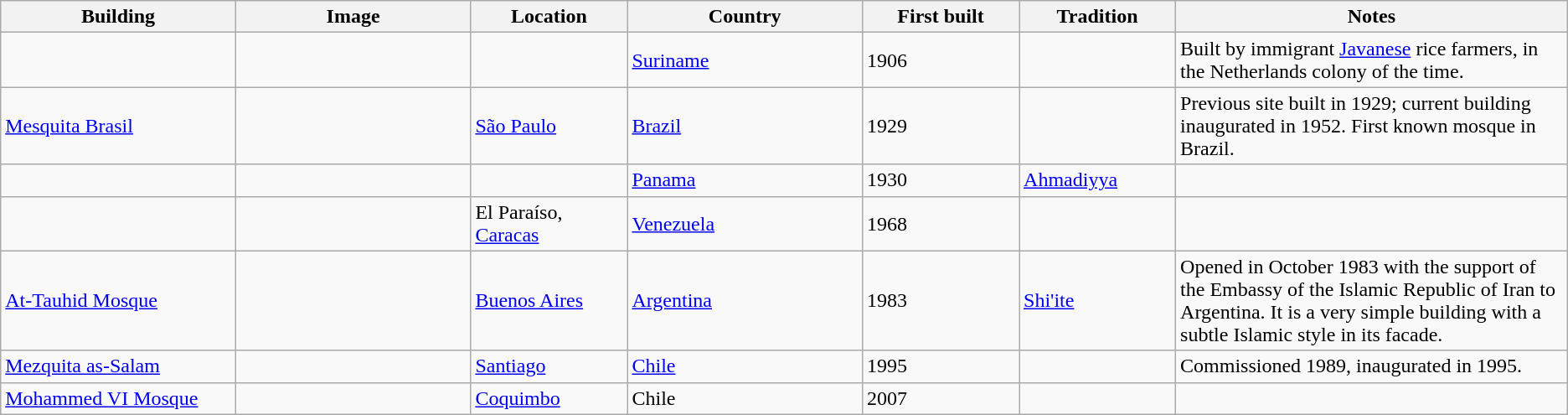<table class="wikitable sortable">
<tr>
<th style="width:15%">Building</th>
<th class="unsortable"; style="width:15%">Image</th>
<th style="width:10%">Location</th>
<th style="width:15%">Country</th>
<th style="width:10%">First built</th>
<th style="width:10%">Tradition</th>
<th class="unsortable"; style="width:25%">Notes</th>
</tr>
<tr>
<td></td>
<td></td>
<td></td>
<td><a href='#'>Suriname</a></td>
<td>1906</td>
<td></td>
<td>Built by immigrant <a href='#'>Javanese</a> rice farmers, in the Netherlands colony of the time.</td>
</tr>
<tr>
<td><a href='#'>Mesquita Brasil</a></td>
<td></td>
<td><a href='#'>São Paulo</a></td>
<td><a href='#'>Brazil</a></td>
<td>1929</td>
<td></td>
<td>Previous site built in 1929; current building inaugurated in 1952. First known mosque in Brazil.</td>
</tr>
<tr>
<td></td>
<td></td>
<td></td>
<td><a href='#'>Panama</a></td>
<td>1930</td>
<td><a href='#'>Ahmadiyya</a></td>
<td></td>
</tr>
<tr>
<td></td>
<td></td>
<td>El Paraíso, <a href='#'>Caracas</a></td>
<td><a href='#'>Venezuela</a></td>
<td>1968</td>
<td></td>
<td></td>
</tr>
<tr>
<td><a href='#'>At-Tauhid Mosque</a></td>
<td></td>
<td><a href='#'>Buenos Aires</a></td>
<td><a href='#'>Argentina</a></td>
<td>1983</td>
<td><a href='#'>Shi'ite</a></td>
<td>Opened in October 1983 with the support of the Embassy of the Islamic Republic of Iran to Argentina. It is a very simple building with a subtle Islamic style in its facade.</td>
</tr>
<tr>
<td><a href='#'>Mezquita as-Salam</a></td>
<td></td>
<td><a href='#'>Santiago</a></td>
<td><a href='#'>Chile</a></td>
<td>1995</td>
<td></td>
<td>Commissioned 1989, inaugurated in 1995.</td>
</tr>
<tr>
<td><a href='#'>Mohammed VI Mosque</a></td>
<td></td>
<td><a href='#'>Coquimbo</a></td>
<td>Chile</td>
<td>2007</td>
<td></td>
<td></td>
</tr>
</table>
